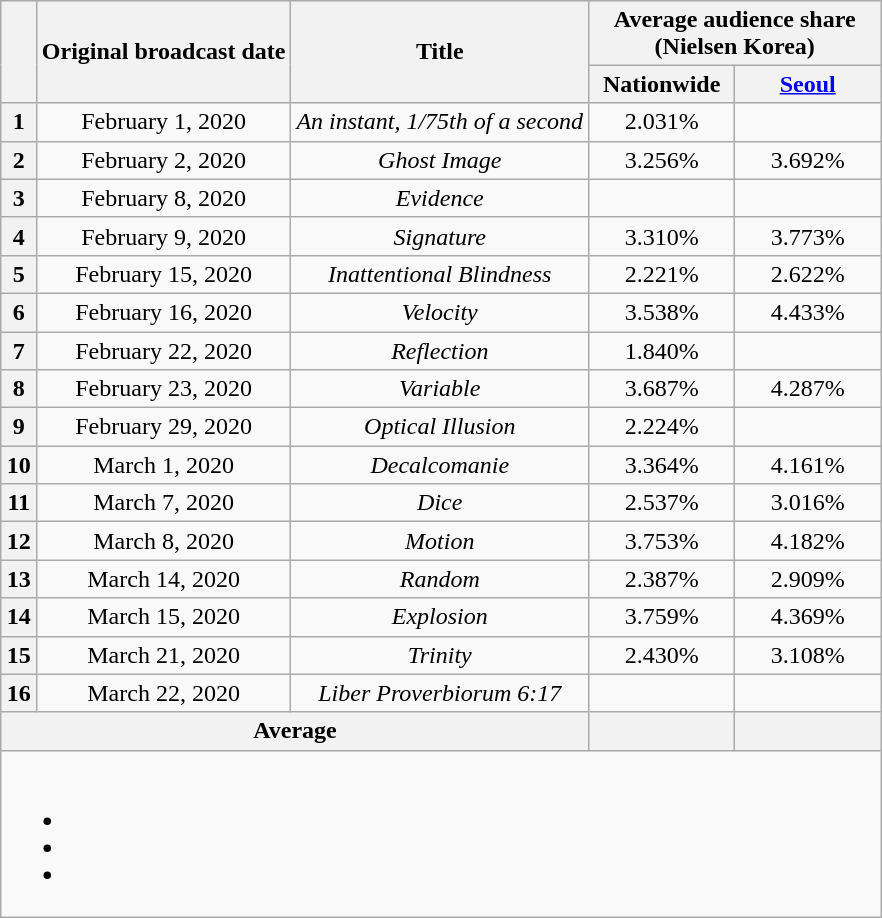<table class="wikitable" style="text-align:center;max-width:750px; margin-left: auto; margin-right: auto; border: none;">
<tr>
</tr>
<tr>
<th rowspan="2"></th>
<th rowspan="2">Original broadcast date</th>
<th rowspan="2">Title</th>
<th colspan="2">Average audience share<br>(Nielsen Korea)</th>
</tr>
<tr>
<th width="90">Nationwide</th>
<th width="90"><a href='#'>Seoul</a></th>
</tr>
<tr>
<th>1</th>
<td>February 1, 2020</td>
<td><em>An instant, 1/75th of a second</em></td>
<td>2.031%</td>
<td></td>
</tr>
<tr>
<th>2</th>
<td>February 2, 2020</td>
<td><em>Ghost Image</em></td>
<td>3.256%</td>
<td>3.692%</td>
</tr>
<tr>
<th>3</th>
<td>February 8, 2020</td>
<td><em>Evidence</em></td>
<td></td>
<td></td>
</tr>
<tr>
<th>4</th>
<td>February 9, 2020</td>
<td><em>Signature</em></td>
<td>3.310%</td>
<td>3.773%</td>
</tr>
<tr>
<th>5</th>
<td>February 15, 2020</td>
<td><em>Inattentional Blindness</em></td>
<td>2.221%</td>
<td>2.622%</td>
</tr>
<tr>
<th>6</th>
<td>February 16, 2020</td>
<td><em>Velocity</em></td>
<td>3.538%</td>
<td>4.433%</td>
</tr>
<tr>
<th>7</th>
<td>February 22, 2020</td>
<td><em>Reflection</em></td>
<td>1.840%</td>
<td></td>
</tr>
<tr>
<th>8</th>
<td>February 23, 2020</td>
<td><em>Variable</em></td>
<td>3.687%</td>
<td>4.287%</td>
</tr>
<tr>
<th>9</th>
<td>February 29, 2020</td>
<td><em>Optical Illusion</em></td>
<td>2.224%</td>
<td></td>
</tr>
<tr>
<th>10</th>
<td>March 1, 2020</td>
<td><em>Decalcomanie</em></td>
<td>3.364%</td>
<td>4.161%</td>
</tr>
<tr>
<th>11</th>
<td>March 7, 2020</td>
<td><em>Dice</em></td>
<td>2.537%</td>
<td>3.016%</td>
</tr>
<tr>
<th>12</th>
<td>March 8, 2020</td>
<td><em>Motion</em></td>
<td>3.753%</td>
<td>4.182%</td>
</tr>
<tr>
<th>13</th>
<td>March 14, 2020</td>
<td><em>Random</em></td>
<td>2.387%</td>
<td>2.909%</td>
</tr>
<tr>
<th>14</th>
<td>March 15, 2020</td>
<td><em>Explosion</em></td>
<td>3.759%</td>
<td>4.369%</td>
</tr>
<tr>
<th>15</th>
<td>March 21, 2020</td>
<td><em>Trinity</em></td>
<td>2.430%</td>
<td>3.108%</td>
</tr>
<tr>
<th>16</th>
<td>March 22, 2020</td>
<td><em>Liber Proverbiorum 6:17</em></td>
<td></td>
<td></td>
</tr>
<tr>
<th colspan="3">Average</th>
<th></th>
<th></th>
</tr>
<tr>
<td colspan="6"><br><ul><li></li><li></li><li></li></ul></td>
</tr>
</table>
